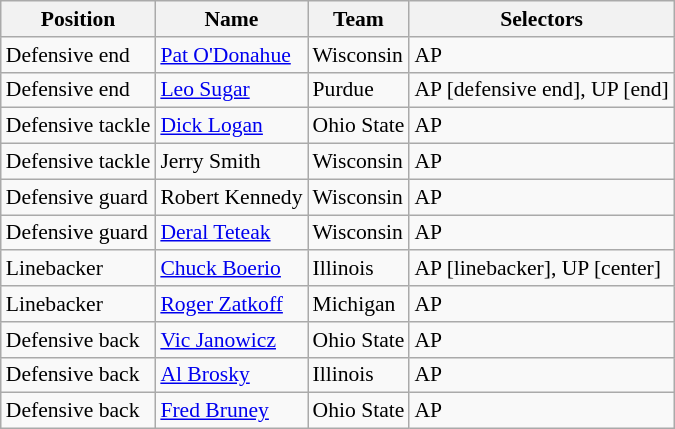<table class="wikitable" style="font-size: 90%">
<tr>
<th>Position</th>
<th>Name</th>
<th>Team</th>
<th>Selectors</th>
</tr>
<tr>
<td>Defensive end</td>
<td><a href='#'>Pat O'Donahue</a></td>
<td>Wisconsin</td>
<td>AP</td>
</tr>
<tr>
<td>Defensive end</td>
<td><a href='#'>Leo Sugar</a></td>
<td>Purdue</td>
<td>AP [defensive end], UP [end]</td>
</tr>
<tr>
<td>Defensive tackle</td>
<td><a href='#'>Dick Logan</a></td>
<td>Ohio State</td>
<td>AP</td>
</tr>
<tr>
<td>Defensive tackle</td>
<td>Jerry Smith</td>
<td>Wisconsin</td>
<td>AP</td>
</tr>
<tr>
<td>Defensive guard</td>
<td>Robert Kennedy</td>
<td>Wisconsin</td>
<td>AP</td>
</tr>
<tr>
<td>Defensive guard</td>
<td><a href='#'>Deral Teteak</a></td>
<td>Wisconsin</td>
<td>AP</td>
</tr>
<tr>
<td>Linebacker</td>
<td><a href='#'>Chuck Boerio</a></td>
<td>Illinois</td>
<td>AP [linebacker], UP [center]</td>
</tr>
<tr>
<td>Linebacker</td>
<td><a href='#'>Roger Zatkoff</a></td>
<td>Michigan</td>
<td>AP</td>
</tr>
<tr>
<td>Defensive back</td>
<td><a href='#'>Vic Janowicz</a></td>
<td>Ohio State</td>
<td>AP</td>
</tr>
<tr>
<td>Defensive back</td>
<td><a href='#'>Al Brosky</a></td>
<td>Illinois</td>
<td>AP</td>
</tr>
<tr>
<td>Defensive back</td>
<td><a href='#'>Fred Bruney</a></td>
<td>Ohio State</td>
<td>AP</td>
</tr>
</table>
